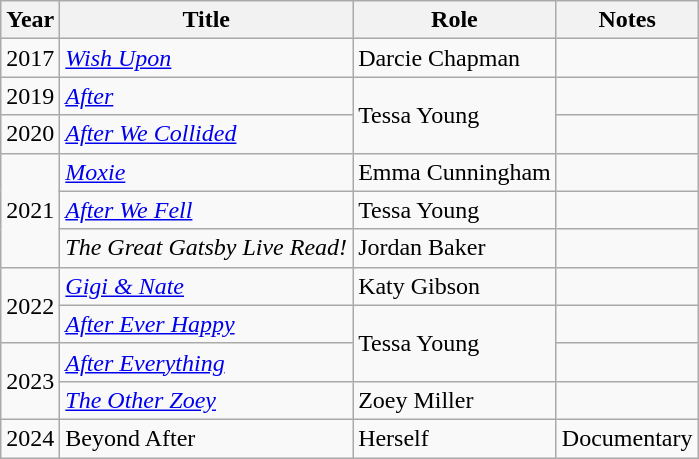<table class="wikitable sortable">
<tr>
<th>Year</th>
<th>Title</th>
<th>Role</th>
<th class="unsortable">Notes</th>
</tr>
<tr>
<td>2017</td>
<td><em><a href='#'>Wish Upon</a></em></td>
<td>Darcie Chapman</td>
<td></td>
</tr>
<tr>
<td>2019</td>
<td><em><a href='#'>After</a></em></td>
<td rowspan="2">Tessa Young</td>
<td></td>
</tr>
<tr>
<td>2020</td>
<td><em><a href='#'>After We Collided</a></em></td>
<td></td>
</tr>
<tr>
<td rowspan="3">2021</td>
<td><em><a href='#'>Moxie</a></em></td>
<td>Emma Cunningham</td>
<td></td>
</tr>
<tr>
<td><em><a href='#'>After We Fell</a></em></td>
<td>Tessa Young</td>
<td></td>
</tr>
<tr>
<td><em>The Great Gatsby Live Read!</em></td>
<td>Jordan Baker</td>
<td></td>
</tr>
<tr>
<td rowspan="2">2022</td>
<td><em><a href='#'>Gigi & Nate</a></em></td>
<td>Katy Gibson</td>
<td></td>
</tr>
<tr>
<td><em><a href='#'>After Ever Happy</a></em></td>
<td rowspan="2">Tessa Young</td>
<td></td>
</tr>
<tr>
<td rowspan="2">2023</td>
<td><em><a href='#'>After Everything</a></em></td>
<td></td>
</tr>
<tr>
<td><em><a href='#'>The Other Zoey</a></em></td>
<td>Zoey Miller</td>
<td></td>
</tr>
<tr>
<td>2024</td>
<td>Beyond After</td>
<td>Herself</td>
<td>Documentary</td>
</tr>
</table>
